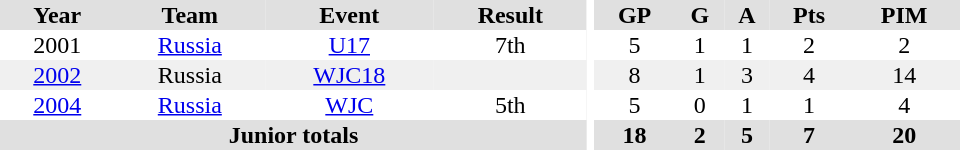<table border="0" cellpadding="1" cellspacing="0" ID="Table3" style="text-align:center; width:40em">
<tr ALIGN="center" bgcolor="#e0e0e0">
<th>Year</th>
<th>Team</th>
<th>Event</th>
<th>Result</th>
<th rowspan="99" bgcolor="#ffffff"></th>
<th>GP</th>
<th>G</th>
<th>A</th>
<th>Pts</th>
<th>PIM</th>
</tr>
<tr>
<td>2001</td>
<td><a href='#'>Russia</a></td>
<td><a href='#'>U17</a></td>
<td>7th</td>
<td>5</td>
<td>1</td>
<td>1</td>
<td>2</td>
<td>2</td>
</tr>
<tr bgcolor="#f0f0f0">
<td><a href='#'>2002</a></td>
<td>Russia</td>
<td><a href='#'>WJC18</a></td>
<td></td>
<td>8</td>
<td>1</td>
<td>3</td>
<td>4</td>
<td>14</td>
</tr>
<tr>
<td><a href='#'>2004</a></td>
<td><a href='#'>Russia</a></td>
<td><a href='#'>WJC</a></td>
<td>5th</td>
<td>5</td>
<td>0</td>
<td>1</td>
<td>1</td>
<td>4</td>
</tr>
<tr bgcolor="#e0e0e0">
<th colspan="4">Junior totals</th>
<th>18</th>
<th>2</th>
<th>5</th>
<th>7</th>
<th>20</th>
</tr>
</table>
